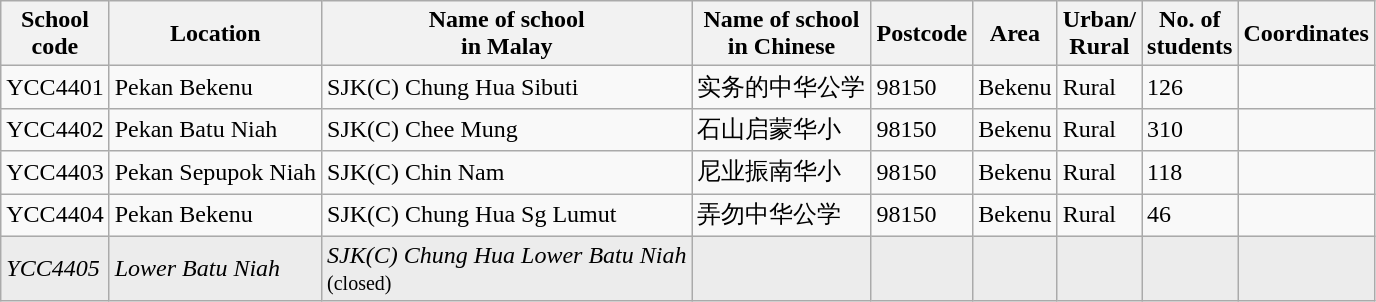<table class="wikitable sortable">
<tr>
<th>School<br>code</th>
<th>Location</th>
<th>Name of school<br>in Malay</th>
<th>Name of school<br>in Chinese</th>
<th>Postcode</th>
<th>Area</th>
<th>Urban/<br>Rural</th>
<th>No. of<br>students</th>
<th>Coordinates</th>
</tr>
<tr>
<td>YCC4401</td>
<td>Pekan Bekenu</td>
<td>SJK(C) Chung Hua Sibuti</td>
<td>实务的中华公学</td>
<td>98150</td>
<td>Bekenu</td>
<td>Rural</td>
<td>126</td>
<td></td>
</tr>
<tr>
<td>YCC4402</td>
<td>Pekan Batu Niah</td>
<td>SJK(C) Chee Mung</td>
<td>石山启蒙华小</td>
<td>98150</td>
<td>Bekenu</td>
<td>Rural</td>
<td>310</td>
<td></td>
</tr>
<tr>
<td>YCC4403</td>
<td>Pekan Sepupok Niah</td>
<td>SJK(C) Chin Nam</td>
<td>尼业振南华小</td>
<td>98150</td>
<td>Bekenu</td>
<td>Rural</td>
<td>118</td>
<td></td>
</tr>
<tr>
<td>YCC4404</td>
<td>Pekan Bekenu</td>
<td>SJK(C) Chung Hua Sg Lumut</td>
<td>弄勿中华公学</td>
<td>98150</td>
<td>Bekenu</td>
<td>Rural</td>
<td>46</td>
<td></td>
</tr>
<tr bgcolor=#ECECEC>
<td><em>YCC4405</em></td>
<td><em>Lower Batu Niah</em></td>
<td><em>SJK(C) Chung Hua Lower Batu Niah</em><br><small>(closed)</small></td>
<td></td>
<td></td>
<td></td>
<td></td>
<td></td>
<td></td>
</tr>
</table>
